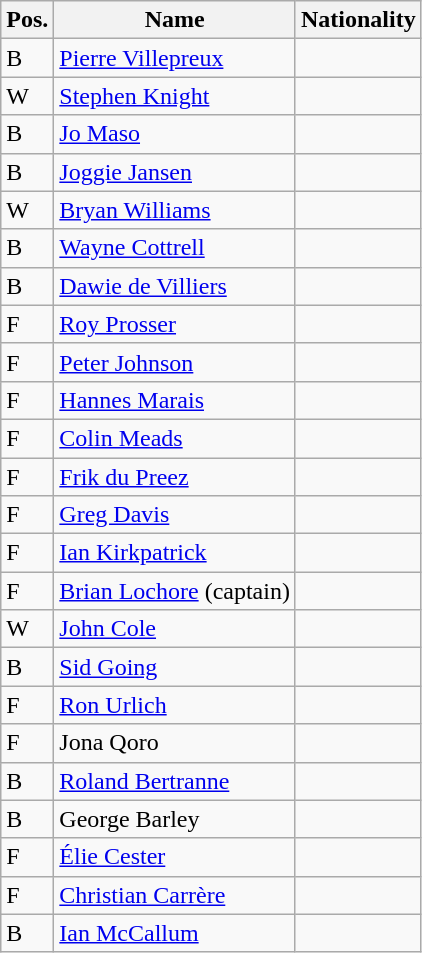<table class=wikitable sortable>
<tr>
<th>Pos.</th>
<th>Name</th>
<th>Nationality</th>
</tr>
<tr>
<td>B</td>
<td><a href='#'>Pierre Villepreux</a></td>
<td></td>
</tr>
<tr>
<td>W</td>
<td><a href='#'>Stephen Knight</a></td>
<td></td>
</tr>
<tr>
<td>B</td>
<td><a href='#'>Jo Maso</a></td>
<td></td>
</tr>
<tr>
<td>B</td>
<td><a href='#'>Joggie Jansen</a></td>
<td></td>
</tr>
<tr>
<td>W</td>
<td><a href='#'>Bryan Williams</a></td>
<td></td>
</tr>
<tr>
<td>B</td>
<td><a href='#'>Wayne Cottrell</a></td>
<td></td>
</tr>
<tr>
<td>B</td>
<td><a href='#'>Dawie de Villiers</a></td>
<td></td>
</tr>
<tr>
<td>F</td>
<td><a href='#'>Roy Prosser</a></td>
<td></td>
</tr>
<tr>
<td>F</td>
<td><a href='#'>Peter Johnson</a></td>
<td></td>
</tr>
<tr>
<td>F</td>
<td><a href='#'>Hannes Marais</a></td>
<td></td>
</tr>
<tr>
<td>F</td>
<td><a href='#'>Colin Meads</a></td>
<td></td>
</tr>
<tr>
<td>F</td>
<td><a href='#'>Frik du Preez</a></td>
<td></td>
</tr>
<tr>
<td>F</td>
<td><a href='#'>Greg Davis</a></td>
<td></td>
</tr>
<tr>
<td>F</td>
<td><a href='#'>Ian Kirkpatrick</a></td>
<td></td>
</tr>
<tr>
<td>F</td>
<td><a href='#'>Brian Lochore</a> (captain)</td>
<td></td>
</tr>
<tr>
<td>W</td>
<td><a href='#'>John Cole</a></td>
<td></td>
</tr>
<tr>
<td>B</td>
<td><a href='#'>Sid Going</a></td>
<td></td>
</tr>
<tr>
<td>F</td>
<td><a href='#'>Ron Urlich</a></td>
<td></td>
</tr>
<tr>
<td>F</td>
<td>Jona Qoro</td>
<td></td>
</tr>
<tr>
<td>B</td>
<td><a href='#'>Roland Bertranne</a></td>
<td></td>
</tr>
<tr>
<td>B</td>
<td>George Barley</td>
<td></td>
</tr>
<tr>
<td>F</td>
<td><a href='#'>Élie Cester</a></td>
<td></td>
</tr>
<tr>
<td>F</td>
<td><a href='#'>Christian Carrère</a></td>
<td></td>
</tr>
<tr>
<td>B</td>
<td><a href='#'>Ian McCallum</a></td>
<td></td>
</tr>
</table>
